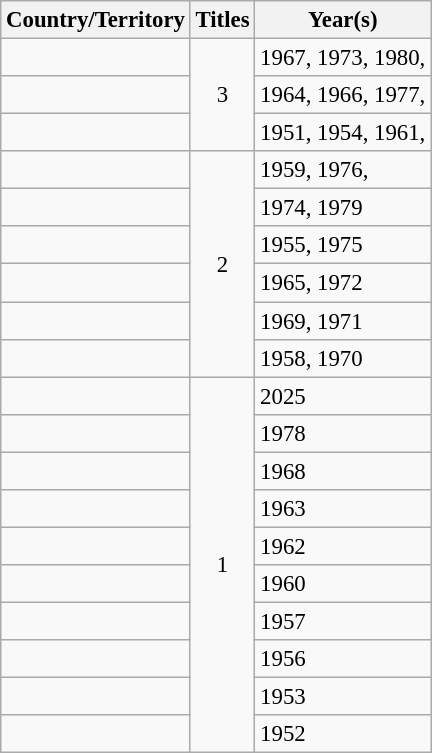<table class="wikitable sortable" style="font-size: 95%;">
<tr>
<th>Country/Territory</th>
<th>Titles</th>
<th>Year(s)</th>
</tr>
<tr>
<td></td>
<td rowspan="3" style="text-align:center;">3</td>
<td>1967, 1973, 1980,</td>
</tr>
<tr>
<td></td>
<td>1964, 1966, 1977,</td>
</tr>
<tr>
<td></td>
<td>1951, 1954, 1961,</td>
</tr>
<tr>
<td></td>
<td rowspan="6" style="text-align:center;">2</td>
<td>1959, 1976,</td>
</tr>
<tr>
<td></td>
<td>1974, 1979</td>
</tr>
<tr>
<td></td>
<td>1955, 1975</td>
</tr>
<tr>
<td></td>
<td>1965, 1972</td>
</tr>
<tr>
<td></td>
<td>1969, 1971</td>
</tr>
<tr>
<td></td>
<td>1958, 1970</td>
</tr>
<tr>
<td></td>
<td rowspan="10" style="text-align:center;">1</td>
<td>2025</td>
</tr>
<tr>
<td></td>
<td>1978</td>
</tr>
<tr>
<td></td>
<td>1968</td>
</tr>
<tr>
<td></td>
<td>1963</td>
</tr>
<tr>
<td></td>
<td>1962</td>
</tr>
<tr>
<td></td>
<td>1960</td>
</tr>
<tr>
<td></td>
<td>1957</td>
</tr>
<tr>
<td></td>
<td>1956</td>
</tr>
<tr>
<td></td>
<td>1953</td>
</tr>
<tr>
<td></td>
<td>1952</td>
</tr>
</table>
